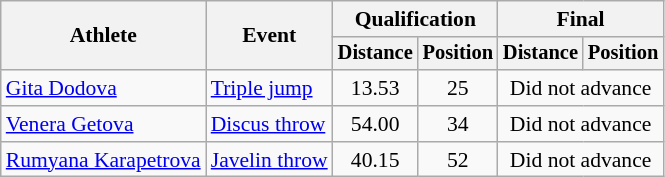<table class=wikitable style="font-size:90%">
<tr>
<th rowspan="2">Athlete</th>
<th rowspan="2">Event</th>
<th colspan="2">Qualification</th>
<th colspan="2">Final</th>
</tr>
<tr style="font-size:95%">
<th>Distance</th>
<th>Position</th>
<th>Distance</th>
<th>Position</th>
</tr>
<tr align=center>
<td align=left><a href='#'>Gita Dodova</a></td>
<td align=left><a href='#'>Triple jump</a></td>
<td>13.53</td>
<td>25</td>
<td colspan=2>Did not advance</td>
</tr>
<tr align=center>
<td align=left><a href='#'>Venera Getova</a></td>
<td align=left><a href='#'>Discus throw</a></td>
<td>54.00</td>
<td>34</td>
<td colspan=2>Did not advance</td>
</tr>
<tr align=center>
<td align=left><a href='#'>Rumyana Karapetrova</a></td>
<td align=left><a href='#'>Javelin throw</a></td>
<td>40.15</td>
<td>52</td>
<td colspan=2>Did not advance</td>
</tr>
</table>
